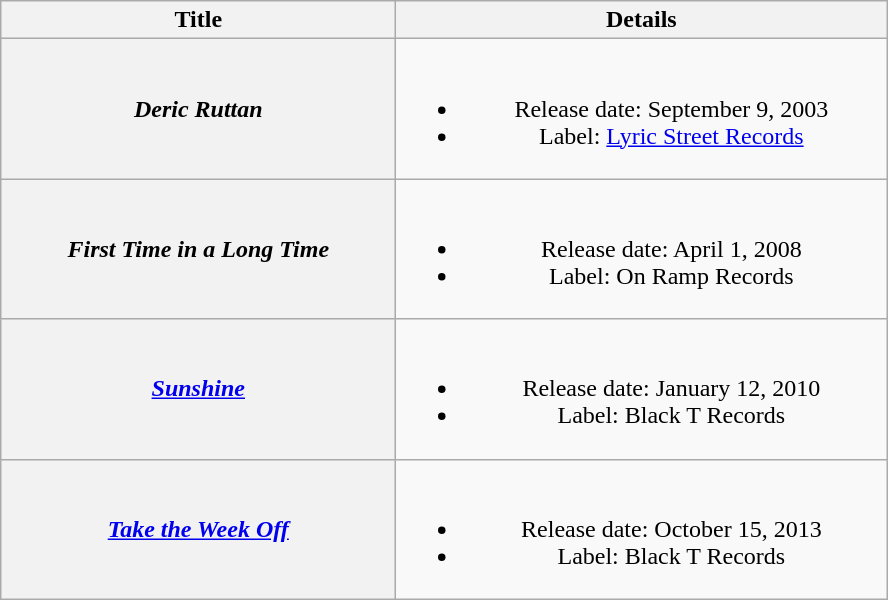<table class="wikitable plainrowheaders" style="text-align:center;">
<tr>
<th style="width:16em;">Title</th>
<th style="width:20em;">Details</th>
</tr>
<tr>
<th scope="row"><em>Deric Ruttan</em></th>
<td><br><ul><li>Release date: September 9, 2003</li><li>Label: <a href='#'>Lyric Street Records</a></li></ul></td>
</tr>
<tr>
<th scope="row"><em>First Time in a Long Time</em></th>
<td><br><ul><li>Release date: April 1, 2008</li><li>Label: On Ramp Records</li></ul></td>
</tr>
<tr>
<th scope="row"><em><a href='#'>Sunshine</a></em></th>
<td><br><ul><li>Release date: January 12, 2010</li><li>Label: Black T Records</li></ul></td>
</tr>
<tr>
<th scope="row"><em><a href='#'>Take the Week Off</a></em></th>
<td><br><ul><li>Release date: October 15, 2013</li><li>Label: Black T Records</li></ul></td>
</tr>
</table>
